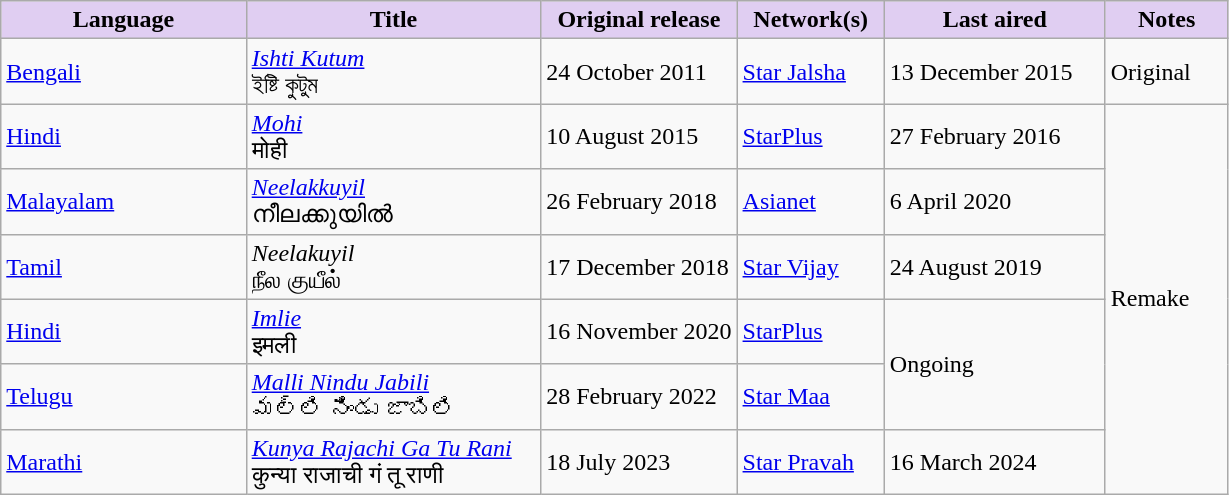<table class="wikitable" style="margin-right: 0;">
<tr>
<th style="background:#E0CEF2; width:20%;">Language</th>
<th style="background:#E0CEF2; width:24%;">Title</th>
<th style="background:#E0CEF2; width:16%;">Original release</th>
<th style="background:#E0CEF2; width:12%;">Network(s)</th>
<th style="background:#E0CEF2; width:18%;">Last aired</th>
<th style="background:#E0CEF2; width:22%;">Notes</th>
</tr>
<tr>
<td><a href='#'>Bengali</a></td>
<td><em><a href='#'>Ishti Kutum</a></em> <br> ইষ্টি কুটুম</td>
<td>24 October 2011</td>
<td><a href='#'>Star Jalsha</a></td>
<td>13 December 2015</td>
<td>Original</td>
</tr>
<tr>
<td><a href='#'>Hindi</a></td>
<td><em><a href='#'>Mohi</a></em> <br> मोही</td>
<td>10 August 2015</td>
<td><a href='#'>StarPlus</a></td>
<td>27 February 2016</td>
<td rowspan="6">Remake</td>
</tr>
<tr>
<td><a href='#'>Malayalam</a></td>
<td><em><a href='#'>Neelakkuyil</a></em> <br> നീലക്കുയിൽ</td>
<td>26 February 2018</td>
<td><a href='#'>Asianet</a></td>
<td>6 April 2020</td>
</tr>
<tr>
<td><a href='#'>Tamil</a></td>
<td><em>Neelakuyil</em> <br> நீல குயீல்</td>
<td>17 December 2018</td>
<td><a href='#'>Star Vijay</a></td>
<td>24 August 2019</td>
</tr>
<tr>
<td><a href='#'>Hindi</a></td>
<td><em><a href='#'>Imlie</a></em> <br> इमली</td>
<td>16 November 2020</td>
<td><a href='#'>StarPlus</a></td>
<td rowspan="2">Ongoing</td>
</tr>
<tr>
<td><a href='#'>Telugu</a></td>
<td><em><a href='#'>Malli Nindu Jabili</a></em> <br> మల్లి నిండు జాబిలి</td>
<td>28 February 2022</td>
<td><a href='#'>Star Maa</a></td>
</tr>
<tr>
<td><a href='#'>Marathi</a></td>
<td><em><a href='#'>Kunya Rajachi Ga Tu Rani</a></em> <br> कुन्या राजाची गं तू राणी</td>
<td>18 July 2023</td>
<td><a href='#'>Star Pravah</a></td>
<td>16 March 2024</td>
</tr>
</table>
